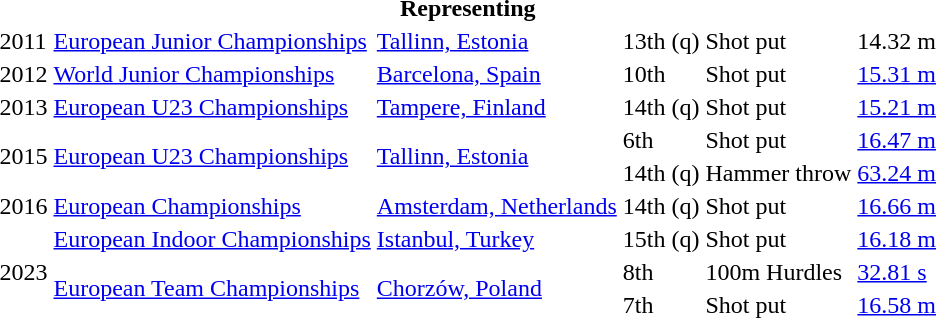<table>
<tr>
<th colspan="6">Representing </th>
</tr>
<tr>
<td>2011</td>
<td><a href='#'>European Junior Championships</a></td>
<td><a href='#'>Tallinn, Estonia</a></td>
<td>13th (q)</td>
<td>Shot put</td>
<td>14.32 m</td>
</tr>
<tr>
<td>2012</td>
<td><a href='#'>World Junior Championships</a></td>
<td><a href='#'>Barcelona, Spain</a></td>
<td>10th</td>
<td>Shot put</td>
<td><a href='#'>15.31 m</a></td>
</tr>
<tr>
<td>2013</td>
<td><a href='#'>European U23 Championships</a></td>
<td><a href='#'>Tampere, Finland</a></td>
<td>14th (q)</td>
<td>Shot put</td>
<td><a href='#'>15.21 m</a></td>
</tr>
<tr>
<td rowspan=2>2015</td>
<td rowspan=2><a href='#'>European U23 Championships</a></td>
<td rowspan=2><a href='#'>Tallinn, Estonia</a></td>
<td>6th</td>
<td>Shot put</td>
<td><a href='#'>16.47 m</a></td>
</tr>
<tr>
<td>14th (q)</td>
<td>Hammer throw</td>
<td><a href='#'>63.24 m</a></td>
</tr>
<tr>
<td>2016</td>
<td><a href='#'>European Championships</a></td>
<td><a href='#'>Amsterdam, Netherlands</a></td>
<td>14th (q)</td>
<td>Shot put</td>
<td><a href='#'>16.66 m</a></td>
</tr>
<tr>
<td rowspan=3>2023</td>
<td><a href='#'>European Indoor Championships</a></td>
<td><a href='#'>Istanbul, Turkey</a></td>
<td>15th (q)</td>
<td>Shot put</td>
<td><a href='#'>16.18 m</a></td>
</tr>
<tr>
<td rowspan=2><a href='#'>European Team Championships</a></td>
<td rowspan=2><a href='#'>Chorzów, Poland</a></td>
<td>8th</td>
<td>100m Hurdles</td>
<td><a href='#'>32.81 s</a></td>
</tr>
<tr>
<td>7th</td>
<td>Shot put</td>
<td><a href='#'>16.58 m</a></td>
</tr>
</table>
